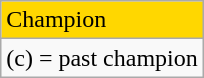<table class="wikitable">
<tr style="background:gold">
<td>Champion</td>
</tr>
<tr>
<td>(c) = past champion</td>
</tr>
</table>
